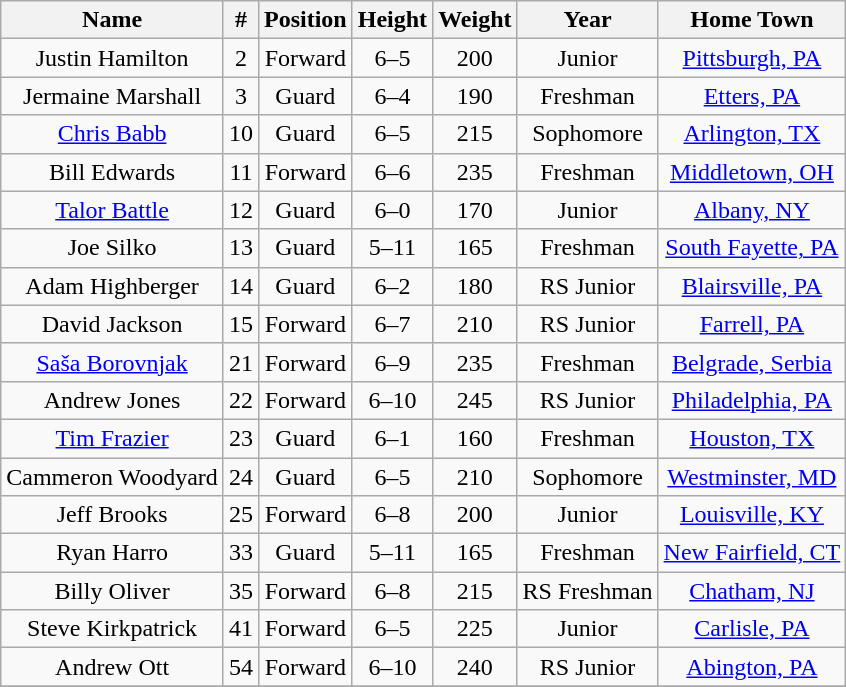<table class="wikitable" style="text-align: center;">
<tr>
<th>Name </th>
<th>#</th>
<th>Position</th>
<th>Height</th>
<th>Weight</th>
<th>Year</th>
<th>Home Town</th>
</tr>
<tr>
<td>Justin Hamilton</td>
<td>2</td>
<td>Forward</td>
<td>6–5</td>
<td>200</td>
<td>Junior</td>
<td><a href='#'>Pittsburgh, PA</a></td>
</tr>
<tr>
<td>Jermaine Marshall</td>
<td>3</td>
<td>Guard</td>
<td>6–4</td>
<td>190</td>
<td>Freshman</td>
<td><a href='#'>Etters, PA</a></td>
</tr>
<tr>
<td><a href='#'>Chris Babb</a></td>
<td>10</td>
<td>Guard</td>
<td>6–5</td>
<td>215</td>
<td>Sophomore</td>
<td><a href='#'>Arlington, TX</a></td>
</tr>
<tr>
<td>Bill Edwards</td>
<td>11</td>
<td>Forward</td>
<td>6–6</td>
<td>235</td>
<td>Freshman</td>
<td><a href='#'>Middletown, OH</a></td>
</tr>
<tr>
<td><a href='#'>Talor Battle</a></td>
<td>12</td>
<td>Guard</td>
<td>6–0</td>
<td>170</td>
<td>Junior</td>
<td><a href='#'>Albany, NY</a></td>
</tr>
<tr>
<td>Joe Silko</td>
<td>13</td>
<td>Guard</td>
<td>5–11</td>
<td>165</td>
<td>Freshman</td>
<td><a href='#'>South Fayette, PA</a></td>
</tr>
<tr>
<td>Adam Highberger</td>
<td>14</td>
<td>Guard</td>
<td>6–2</td>
<td>180</td>
<td>RS Junior</td>
<td><a href='#'>Blairsville, PA</a></td>
</tr>
<tr>
<td>David Jackson</td>
<td>15</td>
<td>Forward</td>
<td>6–7</td>
<td>210</td>
<td>RS Junior</td>
<td><a href='#'>Farrell, PA</a></td>
</tr>
<tr>
<td><a href='#'>Saša Borovnjak</a></td>
<td>21</td>
<td>Forward</td>
<td>6–9</td>
<td>235</td>
<td>Freshman</td>
<td><a href='#'>Belgrade, Serbia</a></td>
</tr>
<tr>
<td>Andrew Jones</td>
<td>22</td>
<td>Forward</td>
<td>6–10</td>
<td>245</td>
<td>RS Junior</td>
<td><a href='#'>Philadelphia, PA</a></td>
</tr>
<tr>
<td><a href='#'>Tim Frazier</a></td>
<td>23</td>
<td>Guard</td>
<td>6–1</td>
<td>160</td>
<td>Freshman</td>
<td><a href='#'>Houston, TX</a></td>
</tr>
<tr>
<td>Cammeron Woodyard</td>
<td>24</td>
<td>Guard</td>
<td>6–5</td>
<td>210</td>
<td>Sophomore</td>
<td><a href='#'>Westminster, MD</a></td>
</tr>
<tr>
<td>Jeff Brooks</td>
<td>25</td>
<td>Forward</td>
<td>6–8</td>
<td>200</td>
<td>Junior</td>
<td><a href='#'>Louisville, KY</a></td>
</tr>
<tr>
<td>Ryan Harro</td>
<td>33</td>
<td>Guard</td>
<td>5–11</td>
<td>165</td>
<td>Freshman</td>
<td><a href='#'>New Fairfield, CT</a></td>
</tr>
<tr>
<td>Billy Oliver</td>
<td>35</td>
<td>Forward</td>
<td>6–8</td>
<td>215</td>
<td>RS Freshman</td>
<td><a href='#'>Chatham, NJ</a></td>
</tr>
<tr>
<td>Steve Kirkpatrick</td>
<td>41</td>
<td>Forward</td>
<td>6–5</td>
<td>225</td>
<td>Junior</td>
<td><a href='#'>Carlisle, PA</a></td>
</tr>
<tr>
<td>Andrew Ott</td>
<td>54</td>
<td>Forward</td>
<td>6–10</td>
<td>240</td>
<td>RS Junior</td>
<td><a href='#'>Abington, PA</a></td>
</tr>
<tr>
</tr>
</table>
